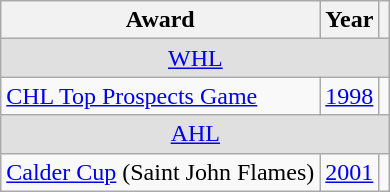<table class="wikitable">
<tr>
<th>Award</th>
<th>Year</th>
<th></th>
</tr>
<tr ALIGN="center" bgcolor="#e0e0e0">
<td colspan="3"><a href='#'>WHL</a></td>
</tr>
<tr>
<td><a href='#'>CHL Top Prospects Game</a></td>
<td><a href='#'>1998</a></td>
<td></td>
</tr>
<tr ALIGN="center" bgcolor="#e0e0e0">
<td colspan="3"><a href='#'>AHL</a></td>
</tr>
<tr>
<td><a href='#'>Calder Cup</a> (Saint John Flames)</td>
<td><a href='#'>2001</a></td>
<td></td>
</tr>
</table>
